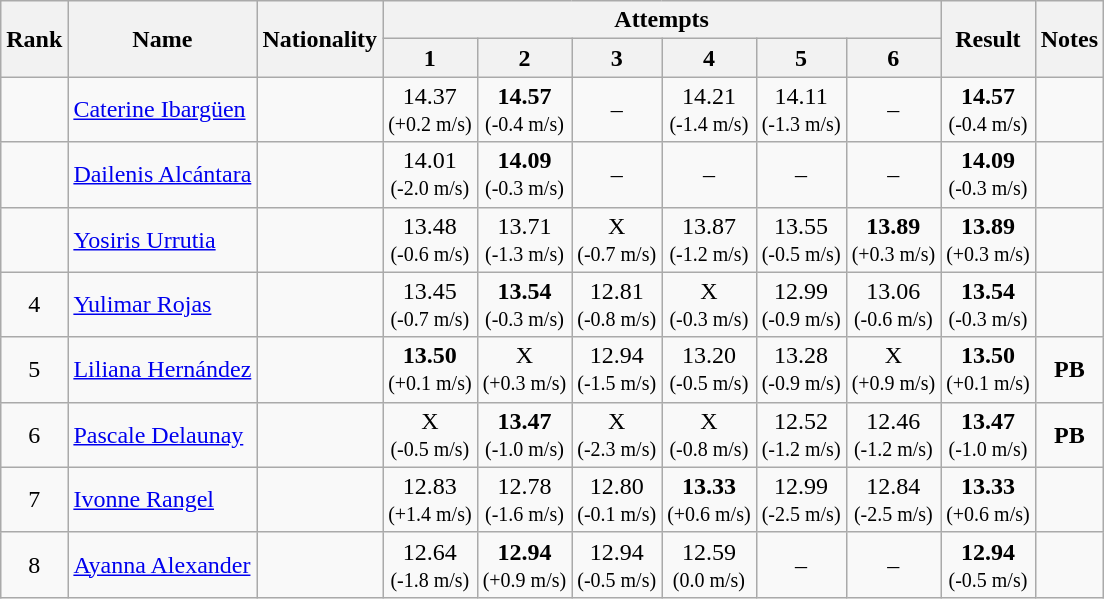<table class="wikitable sortable" style="text-align:center">
<tr>
<th rowspan=2>Rank</th>
<th rowspan=2>Name</th>
<th rowspan=2>Nationality</th>
<th colspan=6>Attempts</th>
<th rowspan=2>Result</th>
<th rowspan=2>Notes</th>
</tr>
<tr>
<th>1</th>
<th>2</th>
<th>3</th>
<th>4</th>
<th>5</th>
<th>6</th>
</tr>
<tr>
<td></td>
<td align=left><a href='#'>Caterine Ibargüen</a></td>
<td align=left></td>
<td>14.37<br> <small>(+0.2 m/s)</small></td>
<td><strong>14.57</strong><br> <small>(-0.4 m/s)</small></td>
<td>–</td>
<td>14.21<br> <small>(-1.4 m/s)</small></td>
<td>14.11<br> <small>(-1.3 m/s)</small></td>
<td>–</td>
<td><strong>14.57</strong><br><small>(-0.4 m/s)</small></td>
<td><strong></strong></td>
</tr>
<tr>
<td></td>
<td align=left><a href='#'>Dailenis Alcántara</a></td>
<td align=left></td>
<td>14.01<br> <small>(-2.0 m/s)</small></td>
<td><strong>14.09</strong><br> <small>(-0.3 m/s)</small></td>
<td>–</td>
<td>–</td>
<td>–</td>
<td>–</td>
<td><strong>14.09</strong><br><small>(-0.3 m/s)</small></td>
<td></td>
</tr>
<tr>
<td></td>
<td align=left><a href='#'>Yosiris Urrutia</a></td>
<td align=left></td>
<td>13.48<br> <small>(-0.6 m/s)</small></td>
<td>13.71<br> <small>(-1.3 m/s)</small></td>
<td>X<br> <small>(-0.7 m/s)</small></td>
<td>13.87<br> <small>(-1.2 m/s)</small></td>
<td>13.55<br> <small>(-0.5 m/s)</small></td>
<td><strong>13.89</strong><br> <small>(+0.3 m/s)</small></td>
<td><strong>13.89</strong><br><small>(+0.3 m/s)</small></td>
<td></td>
</tr>
<tr>
<td>4</td>
<td align=left><a href='#'>Yulimar Rojas</a></td>
<td align=left></td>
<td>13.45<br> <small>(-0.7 m/s)</small></td>
<td><strong>13.54</strong><br> <small>(-0.3 m/s)</small></td>
<td>12.81<br> <small>(-0.8 m/s)</small></td>
<td>X<br> <small>(-0.3 m/s)</small></td>
<td>12.99<br> <small>(-0.9 m/s)</small></td>
<td>13.06<br> <small>(-0.6 m/s)</small></td>
<td><strong>13.54</strong><br><small>(-0.3 m/s)</small></td>
<td></td>
</tr>
<tr>
<td>5</td>
<td align=left><a href='#'>Liliana Hernández</a></td>
<td align=left></td>
<td><strong>13.50</strong><br> <small>(+0.1 m/s)</small></td>
<td>X<br> <small>(+0.3 m/s)</small></td>
<td>12.94<br> <small>(-1.5 m/s)</small></td>
<td>13.20<br> <small>(-0.5 m/s)</small></td>
<td>13.28<br> <small>(-0.9 m/s)</small></td>
<td>X<br> <small>(+0.9 m/s)</small></td>
<td><strong>13.50</strong><br><small>(+0.1 m/s)</small></td>
<td><strong>PB</strong></td>
</tr>
<tr>
<td>6</td>
<td align=left><a href='#'>Pascale Delaunay</a></td>
<td align=left></td>
<td>X<br> <small>(-0.5 m/s)</small></td>
<td><strong>13.47</strong><br> <small>(-1.0 m/s)</small></td>
<td>X<br> <small>(-2.3 m/s)</small></td>
<td>X<br> <small>(-0.8 m/s)</small></td>
<td>12.52<br> <small>(-1.2 m/s)</small></td>
<td>12.46<br> <small>(-1.2 m/s)</small></td>
<td><strong>13.47</strong><br><small>(-1.0 m/s)</small></td>
<td><strong>PB</strong></td>
</tr>
<tr>
<td>7</td>
<td align=left><a href='#'>Ivonne Rangel</a></td>
<td align=left></td>
<td>12.83<br> <small>(+1.4 m/s)</small></td>
<td>12.78<br> <small>(-1.6 m/s)</small></td>
<td>12.80<br> <small>(-0.1 m/s)</small></td>
<td><strong>13.33</strong><br> <small>(+0.6 m/s)</small></td>
<td>12.99<br> <small>(-2.5 m/s)</small></td>
<td>12.84<br> <small>(-2.5 m/s)</small></td>
<td><strong>13.33</strong><br><small>(+0.6 m/s)</small></td>
<td></td>
</tr>
<tr>
<td>8</td>
<td align=left><a href='#'>Ayanna Alexander</a></td>
<td align=left></td>
<td>12.64<br> <small>(-1.8 m/s)</small></td>
<td><strong>12.94</strong><br> <small>(+0.9 m/s)</small></td>
<td>12.94<br> <small>(-0.5 m/s)</small></td>
<td>12.59<br> <small>(0.0 m/s)</small></td>
<td>–</td>
<td>–</td>
<td><strong>12.94</strong><br><small>(-0.5 m/s)</small></td>
<td></td>
</tr>
</table>
